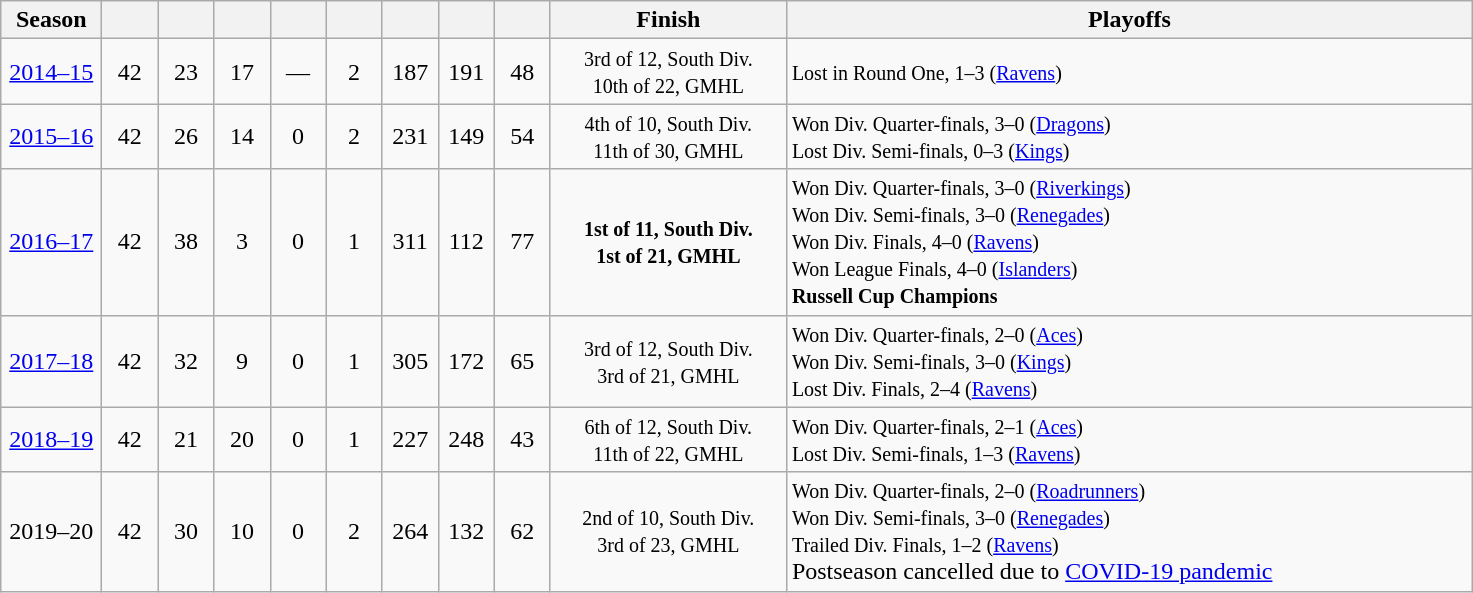<table class="wikitable" style="text-align:center">
<tr>
<th width=60>Season</th>
<th width=30></th>
<th width=30></th>
<th width=30></th>
<th width=30></th>
<th width=30></th>
<th width=30></th>
<th width=30></th>
<th width=30></th>
<th width=150>Finish</th>
<th width=450>Playoffs</th>
</tr>
<tr>
<td><a href='#'>2014–15</a></td>
<td>42</td>
<td>23</td>
<td>17</td>
<td>—</td>
<td>2</td>
<td>187</td>
<td>191</td>
<td>48</td>
<td><small>3rd of 12, South Div.<br>10th of 22, GMHL </small></td>
<td style="text-align:left;"><small>Lost in Round One, 1–3 (<a href='#'>Ravens</a>)</small></td>
</tr>
<tr>
<td><a href='#'>2015–16</a></td>
<td>42</td>
<td>26</td>
<td>14</td>
<td>0</td>
<td>2</td>
<td>231</td>
<td>149</td>
<td>54</td>
<td><small> 4th of 10, South Div.<br>11th of 30, GMHL</small></td>
<td style="text-align:left;"><small>Won Div. Quarter-finals, 3–0 (<a href='#'>Dragons</a>)<br>Lost Div. Semi-finals, 0–3 (<a href='#'>Kings</a>)</small></td>
</tr>
<tr>
<td><a href='#'>2016–17</a></td>
<td>42</td>
<td>38</td>
<td>3</td>
<td>0</td>
<td>1</td>
<td>311</td>
<td>112</td>
<td>77</td>
<td><small><strong>1st of 11, South Div.</strong><br><strong>1st of 21, GMHL</strong> </small></td>
<td style="text-align:left;"><small>Won Div. Quarter-finals, 3–0 (<a href='#'>Riverkings</a>)<br>Won Div. Semi-finals, 3–0 (<a href='#'>Renegades</a>)<br>Won Div. Finals, 4–0 (<a href='#'>Ravens</a>)<br>Won League Finals, 4–0 (<a href='#'>Islanders</a>)<br><strong>Russell Cup Champions</strong></small></td>
</tr>
<tr>
<td><a href='#'>2017–18</a></td>
<td>42</td>
<td>32</td>
<td>9</td>
<td>0</td>
<td>1</td>
<td>305</td>
<td>172</td>
<td>65</td>
<td><small>3rd of 12, South Div.<br>3rd of 21, GMHL</small></td>
<td style="text-align:left;"><small>Won Div. Quarter-finals, 2–0 (<a href='#'>Aces</a>)<br>Won Div. Semi-finals, 3–0 (<a href='#'>Kings</a>)<br>Lost Div. Finals, 2–4 (<a href='#'>Ravens</a>)</small></td>
</tr>
<tr>
<td><a href='#'>2018–19</a></td>
<td>42</td>
<td>21</td>
<td>20</td>
<td>0</td>
<td>1</td>
<td>227</td>
<td>248</td>
<td>43</td>
<td><small>6th of 12, South Div.<br>11th of 22, GMHL</small></td>
<td style="text-align:left;"><small>Won Div. Quarter-finals, 2–1 (<a href='#'>Aces</a>)<br>Lost Div. Semi-finals, 1–3 (<a href='#'>Ravens</a>)</small></td>
</tr>
<tr>
<td>2019–20</td>
<td>42</td>
<td>30</td>
<td>10</td>
<td>0</td>
<td>2</td>
<td>264</td>
<td>132</td>
<td>62</td>
<td><small>2nd of 10, South Div.<br>3rd of 23, GMHL</small></td>
<td style="text-align:left;"><small>Won Div. Quarter-finals, 2–0 (<a href='#'>Roadrunners</a>)<br>Won Div. Semi-finals, 3–0 (<a href='#'>Renegades</a>)<br>Trailed Div. Finals, 1–2 (<a href='#'>Ravens</a>)</small><br>Postseason cancelled due to <a href='#'>COVID-19 pandemic</a></td>
</tr>
</table>
